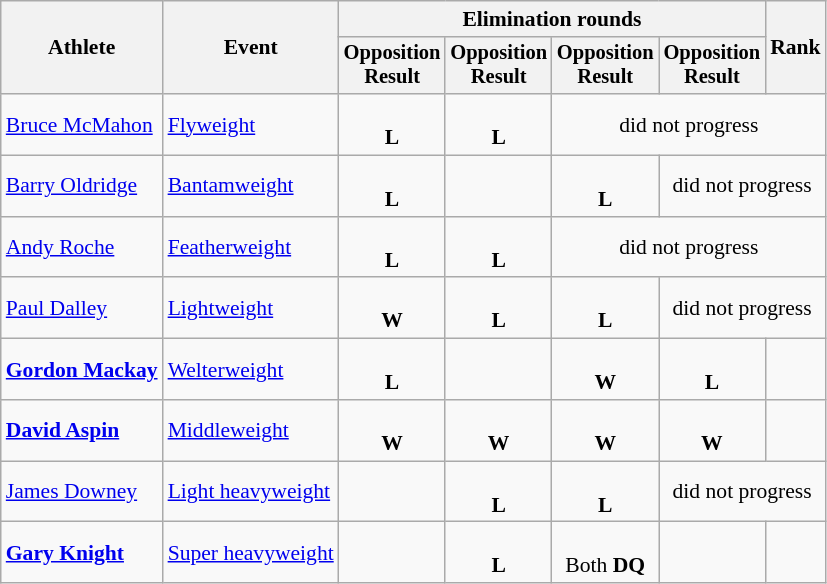<table class=wikitable style="font-size:90%;text-align:center">
<tr>
<th rowspan="2">Athlete</th>
<th rowspan="2">Event</th>
<th colspan=4>Elimination rounds</th>
<th rowspan=2>Rank</th>
</tr>
<tr style="font-size:95%">
<th>Opposition<br>Result</th>
<th>Opposition<br>Result</th>
<th>Opposition<br>Result</th>
<th>Opposition<br>Result</th>
</tr>
<tr>
<td style="text-align:left;"><a href='#'>Bruce McMahon</a></td>
<td style="text-align:left;"><a href='#'>Flyweight</a></td>
<td><br><strong>L</strong></td>
<td><br><strong>L</strong></td>
<td colspan=3>did not progress</td>
</tr>
<tr>
<td style="text-align:left;"><a href='#'>Barry Oldridge</a></td>
<td style="text-align:left;"><a href='#'>Bantamweight</a></td>
<td><br><strong>L</strong></td>
<td></td>
<td><br><strong>L</strong></td>
<td colspan=2>did not progress</td>
</tr>
<tr>
<td style="text-align:left;"><a href='#'>Andy Roche</a></td>
<td style="text-align:left;"><a href='#'>Featherweight</a></td>
<td><br><strong>L</strong></td>
<td><br><strong>L</strong></td>
<td colspan=3>did not progress</td>
</tr>
<tr>
<td style="text-align:left;"><a href='#'>Paul Dalley</a></td>
<td style="text-align:left;"><a href='#'>Lightweight</a></td>
<td><br><strong>W</strong></td>
<td><br><strong>L</strong></td>
<td><br><strong>L</strong></td>
<td colspan=2>did not progress</td>
</tr>
<tr>
<td style="text-align:left;"><strong><a href='#'>Gordon Mackay</a></strong></td>
<td style="text-align:left;"><a href='#'>Welterweight</a></td>
<td><br><strong>L</strong></td>
<td></td>
<td><br><strong>W</strong></td>
<td><br><strong>L</strong></td>
<td></td>
</tr>
<tr>
<td style="text-align:left;"><strong><a href='#'>David Aspin</a></strong></td>
<td style="text-align:left;"><a href='#'>Middleweight</a></td>
<td><br><strong>W</strong></td>
<td><br><strong>W</strong></td>
<td><br><strong>W</strong></td>
<td><br><strong>W</strong></td>
<td></td>
</tr>
<tr>
<td style="text-align:left;"><a href='#'>James Downey</a></td>
<td style="text-align:left;"><a href='#'>Light heavyweight</a></td>
<td></td>
<td><br><strong>L</strong></td>
<td><br><strong>L</strong></td>
<td colspan=2>did not progress</td>
</tr>
<tr>
<td style="text-align:left;"><strong><a href='#'>Gary Knight</a></strong></td>
<td style="text-align:left;"><a href='#'>Super heavyweight</a></td>
<td></td>
<td><br><strong>L</strong></td>
<td><br>Both <strong>DQ</strong></td>
<td></td>
<td></td>
</tr>
</table>
